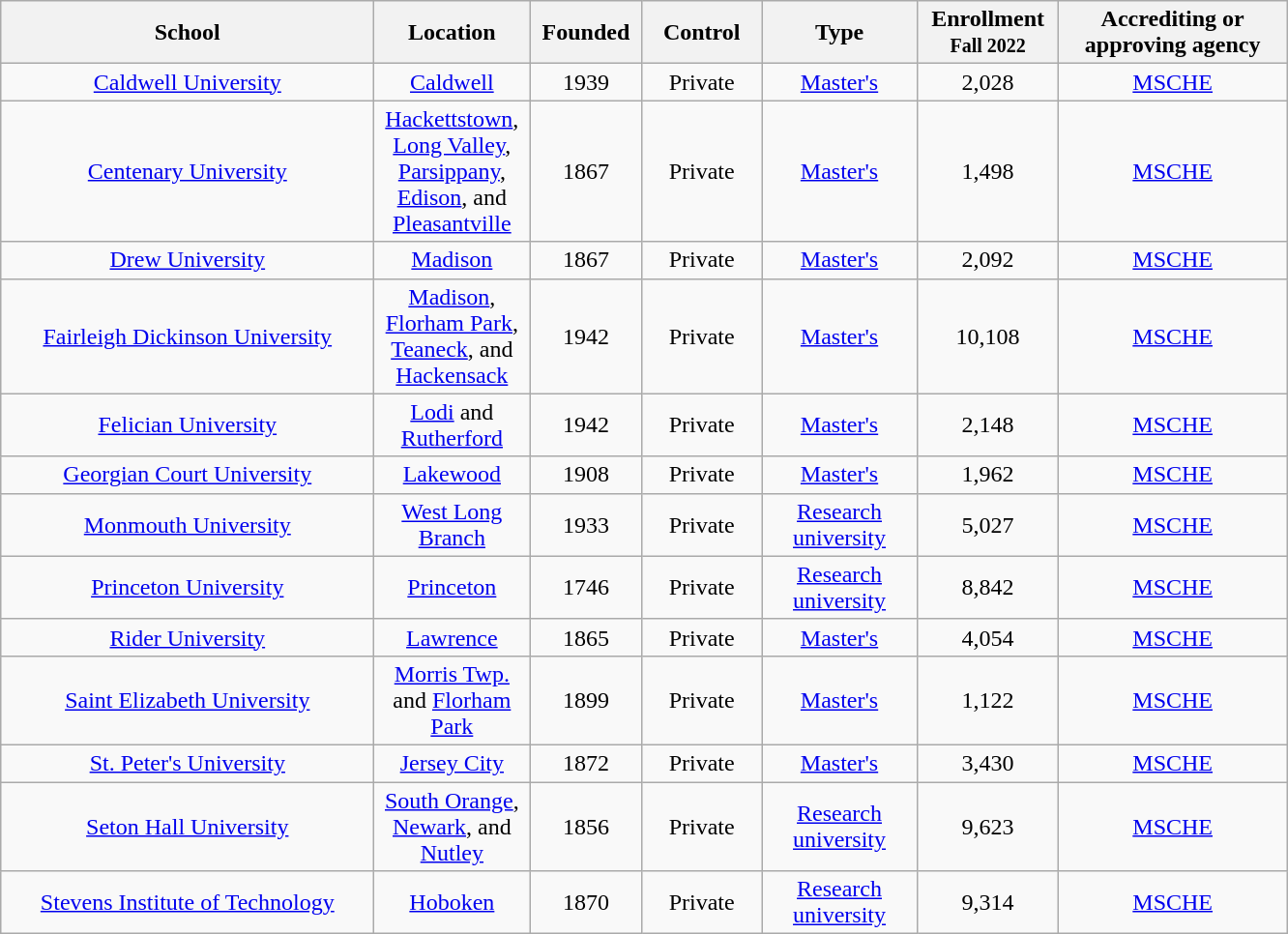<table class="wikitable sortable" style="text-align:center;">
<tr>
<th scope="col" width="250">School</th>
<th scope="col" width="100">Location</th>
<th scope="col" width="70">Founded</th>
<th scope="col" width="75">Control</th>
<th scope="col" width="100">Type</th>
<th scope="col" width="90">Enrollment<br><small>Fall 2022</small></th>
<th scope="col" width="150" class="unsortable">Accrediting or approving agency</th>
</tr>
<tr>
<td><a href='#'>Caldwell University</a></td>
<td><a href='#'>Caldwell</a></td>
<td>1939</td>
<td>Private</td>
<td><a href='#'>Master's</a></td>
<td>2,028</td>
<td><a href='#'>MSCHE</a></td>
</tr>
<tr>
<td><a href='#'>Centenary University</a></td>
<td><a href='#'>Hackettstown</a>, <a href='#'>Long Valley</a>, <a href='#'>Parsippany</a>, <a href='#'>Edison</a>, and <a href='#'>Pleasantville</a></td>
<td>1867</td>
<td>Private</td>
<td><a href='#'>Master's</a></td>
<td>1,498</td>
<td><a href='#'>MSCHE</a></td>
</tr>
<tr>
<td><a href='#'>Drew University</a></td>
<td><a href='#'>Madison</a></td>
<td>1867</td>
<td>Private</td>
<td><a href='#'>Master's</a></td>
<td>2,092</td>
<td><a href='#'>MSCHE</a></td>
</tr>
<tr>
<td><a href='#'>Fairleigh Dickinson University</a></td>
<td><a href='#'>Madison</a>, <a href='#'>Florham Park</a>, <a href='#'>Teaneck</a>, and <a href='#'>Hackensack</a></td>
<td>1942</td>
<td>Private</td>
<td><a href='#'>Master's</a></td>
<td>10,108</td>
<td><a href='#'>MSCHE</a></td>
</tr>
<tr>
<td><a href='#'>Felician University</a></td>
<td><a href='#'>Lodi</a> and <a href='#'>Rutherford</a></td>
<td>1942</td>
<td>Private</td>
<td><a href='#'>Master's</a></td>
<td>2,148</td>
<td><a href='#'>MSCHE</a></td>
</tr>
<tr>
<td><a href='#'>Georgian Court University</a></td>
<td><a href='#'>Lakewood</a></td>
<td>1908</td>
<td>Private</td>
<td><a href='#'>Master's</a></td>
<td>1,962</td>
<td><a href='#'>MSCHE</a></td>
</tr>
<tr>
<td><a href='#'>Monmouth University</a></td>
<td><a href='#'>West Long Branch</a></td>
<td>1933</td>
<td>Private</td>
<td><a href='#'>Research university</a></td>
<td>5,027</td>
<td><a href='#'>MSCHE</a></td>
</tr>
<tr>
<td><a href='#'>Princeton University</a></td>
<td><a href='#'>Princeton</a></td>
<td>1746</td>
<td>Private</td>
<td><a href='#'>Research university</a></td>
<td>8,842</td>
<td><a href='#'>MSCHE</a></td>
</tr>
<tr>
<td><a href='#'>Rider University</a></td>
<td><a href='#'>Lawrence</a></td>
<td>1865</td>
<td>Private</td>
<td><a href='#'>Master's</a></td>
<td>4,054</td>
<td><a href='#'>MSCHE</a></td>
</tr>
<tr>
<td><a href='#'>Saint Elizabeth University</a></td>
<td><a href='#'>Morris Twp.</a> and <a href='#'>Florham Park</a></td>
<td>1899</td>
<td>Private</td>
<td><a href='#'>Master's</a></td>
<td>1,122</td>
<td><a href='#'>MSCHE</a></td>
</tr>
<tr>
<td><a href='#'>St. Peter's University</a></td>
<td><a href='#'>Jersey City</a></td>
<td>1872</td>
<td>Private</td>
<td><a href='#'>Master's</a></td>
<td>3,430</td>
<td><a href='#'>MSCHE</a></td>
</tr>
<tr>
<td><a href='#'>Seton Hall University</a></td>
<td><a href='#'>South Orange</a>, <a href='#'>Newark</a>, and <a href='#'>Nutley</a></td>
<td>1856</td>
<td>Private</td>
<td><a href='#'>Research university</a></td>
<td>9,623</td>
<td><a href='#'>MSCHE</a></td>
</tr>
<tr>
<td><a href='#'>Stevens Institute of Technology</a></td>
<td><a href='#'>Hoboken</a></td>
<td>1870</td>
<td>Private</td>
<td><a href='#'>Research university</a></td>
<td>9,314</td>
<td><a href='#'>MSCHE</a></td>
</tr>
</table>
